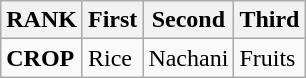<table class="wikitable">
<tr>
<th>RANK</th>
<th>First</th>
<th>Second</th>
<th>Third</th>
</tr>
<tr>
<td><strong>CROP</strong></td>
<td>Rice</td>
<td>Nachani</td>
<td>Fruits</td>
</tr>
</table>
